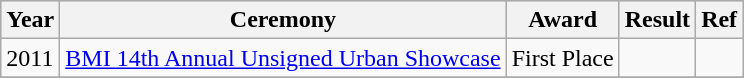<table class="wikitable">
<tr style="background:#ccc; text-align:center;">
<th scope="col">Year</th>
<th scope="col">Ceremony</th>
<th scope="col">Award</th>
<th scope="col">Result</th>
<th>Ref</th>
</tr>
<tr>
<td>2011</td>
<td><a href='#'>BMI 14th Annual Unsigned Urban Showcase</a></td>
<td>First Place</td>
<td></td>
<td style="text-align:center;"></td>
</tr>
<tr>
</tr>
</table>
